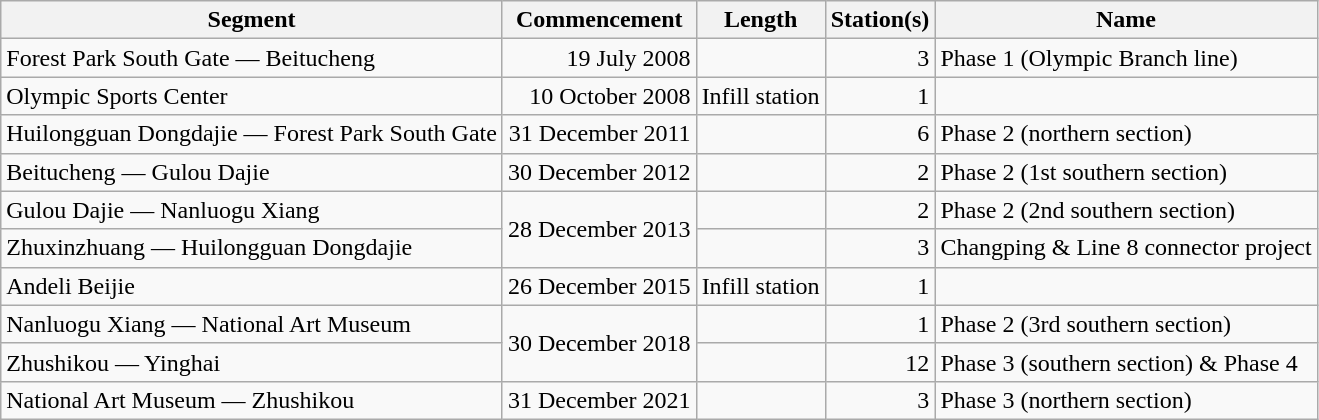<table class="wikitable" style="border-collapse: collapse; text-align: right;">
<tr>
<th>Segment</th>
<th>Commencement</th>
<th>Length</th>
<th>Station(s)</th>
<th>Name</th>
</tr>
<tr>
<td style="text-align: left;">Forest Park South Gate — Beitucheng</td>
<td>19 July 2008</td>
<td></td>
<td>3</td>
<td style="text-align: left;">Phase 1 (Olympic Branch line)</td>
</tr>
<tr>
<td style="text-align: left;">Olympic Sports Center</td>
<td>10 October 2008</td>
<td>Infill station</td>
<td>1</td>
<td style="text-align: left;"></td>
</tr>
<tr>
<td style="text-align: left;">Huilongguan Dongdajie — Forest Park South Gate</td>
<td>31 December 2011</td>
<td></td>
<td>6</td>
<td style="text-align: left;">Phase 2 (northern section)</td>
</tr>
<tr>
<td style="text-align: left;">Beitucheng — Gulou Dajie</td>
<td>30 December 2012</td>
<td></td>
<td>2</td>
<td style="text-align: left;">Phase 2 (1st southern section)</td>
</tr>
<tr>
<td style="text-align: left;">Gulou Dajie — Nanluogu Xiang</td>
<td rowspan="2">28 December 2013</td>
<td></td>
<td>2</td>
<td style="text-align: left;">Phase 2 (2nd southern section)</td>
</tr>
<tr>
<td style="text-align: left;">Zhuxinzhuang — Huilongguan Dongdajie</td>
<td></td>
<td>3</td>
<td style="text-align: left;">Changping & Line 8 connector project</td>
</tr>
<tr>
<td style="text-align: left;">Andeli Beijie</td>
<td>26 December 2015</td>
<td>Infill station</td>
<td>1</td>
<td style="text-align: left;"></td>
</tr>
<tr>
<td style="text-align: left;">Nanluogu Xiang — National Art Museum</td>
<td rowspan="2">30 December 2018</td>
<td></td>
<td>1</td>
<td style="text-align: left;">Phase 2 (3rd southern section)</td>
</tr>
<tr>
<td style="text-align: left;">Zhushikou — Yinghai</td>
<td></td>
<td>12</td>
<td style="text-align: left;">Phase 3 (southern section) & Phase 4</td>
</tr>
<tr>
<td style="text-align: left;">National Art Museum — Zhushikou</td>
<td>31 December 2021</td>
<td></td>
<td>3</td>
<td style="text-align: left;">Phase 3 (northern section)</td>
</tr>
</table>
